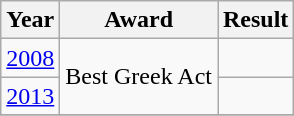<table class="wikitable">
<tr>
<th>Year</th>
<th>Award</th>
<th>Result</th>
</tr>
<tr>
<td><a href='#'>2008</a></td>
<td rowspan="2">Best Greek Act</td>
<td></td>
</tr>
<tr>
<td><a href='#'>2013</a></td>
<td></td>
</tr>
<tr>
</tr>
</table>
